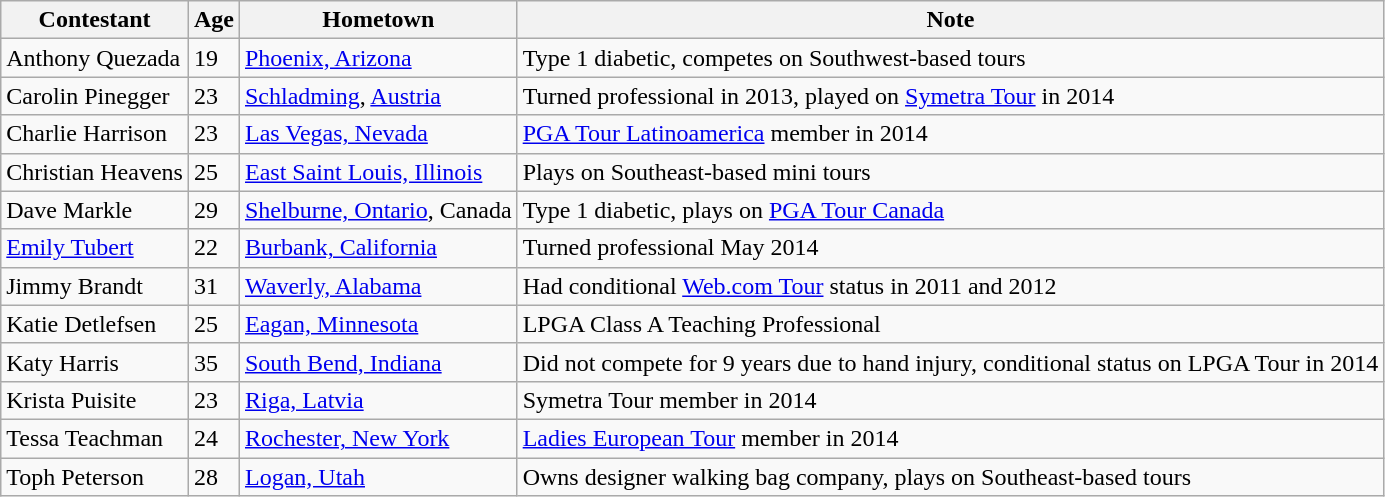<table class="wikitable">
<tr>
<th>Contestant</th>
<th>Age</th>
<th>Hometown</th>
<th>Note</th>
</tr>
<tr>
<td>Anthony Quezada</td>
<td>19</td>
<td><a href='#'>Phoenix, Arizona</a></td>
<td>Type 1 diabetic, competes on Southwest-based tours</td>
</tr>
<tr>
<td>Carolin Pinegger</td>
<td>23</td>
<td><a href='#'>Schladming</a>, <a href='#'>Austria</a></td>
<td>Turned professional in 2013, played on <a href='#'>Symetra Tour</a> in 2014</td>
</tr>
<tr>
<td>Charlie Harrison</td>
<td>23</td>
<td><a href='#'>Las Vegas, Nevada</a></td>
<td><a href='#'>PGA Tour Latinoamerica</a> member in 2014</td>
</tr>
<tr>
<td>Christian Heavens</td>
<td>25</td>
<td><a href='#'>East Saint Louis, Illinois</a></td>
<td>Plays on Southeast-based mini tours</td>
</tr>
<tr>
<td>Dave Markle</td>
<td>29</td>
<td><a href='#'>Shelburne, Ontario</a>, Canada</td>
<td>Type 1 diabetic, plays on <a href='#'>PGA Tour Canada</a></td>
</tr>
<tr>
<td><a href='#'>Emily Tubert</a></td>
<td>22</td>
<td><a href='#'>Burbank, California</a></td>
<td>Turned professional May 2014</td>
</tr>
<tr>
<td>Jimmy Brandt</td>
<td>31</td>
<td><a href='#'>Waverly, Alabama</a></td>
<td>Had conditional <a href='#'>Web.com Tour</a> status in 2011 and 2012</td>
</tr>
<tr>
<td>Katie Detlefsen</td>
<td>25</td>
<td><a href='#'>Eagan, Minnesota</a></td>
<td>LPGA Class A Teaching Professional</td>
</tr>
<tr>
<td>Katy Harris</td>
<td>35</td>
<td><a href='#'>South Bend, Indiana</a></td>
<td>Did not compete for 9 years due to hand injury, conditional status on LPGA Tour in 2014</td>
</tr>
<tr>
<td>Krista Puisite</td>
<td>23</td>
<td><a href='#'>Riga, Latvia</a></td>
<td>Symetra Tour member in 2014</td>
</tr>
<tr>
<td>Tessa Teachman</td>
<td>24</td>
<td><a href='#'>Rochester, New York</a></td>
<td><a href='#'>Ladies European Tour</a> member in 2014</td>
</tr>
<tr>
<td>Toph Peterson</td>
<td>28</td>
<td><a href='#'>Logan, Utah</a></td>
<td>Owns designer walking bag company, plays on Southeast-based tours</td>
</tr>
</table>
